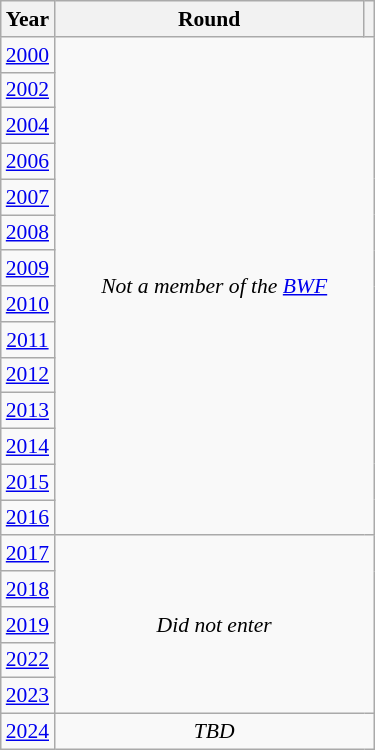<table class="wikitable" style="text-align: center; font-size:90%">
<tr>
<th>Year</th>
<th style="width:200px">Round</th>
<th></th>
</tr>
<tr>
<td><a href='#'>2000</a></td>
<td colspan="2" rowspan="14"><em>Not a member of the <a href='#'>BWF</a></em></td>
</tr>
<tr>
<td><a href='#'>2002</a></td>
</tr>
<tr>
<td><a href='#'>2004</a></td>
</tr>
<tr>
<td><a href='#'>2006</a></td>
</tr>
<tr>
<td><a href='#'>2007</a></td>
</tr>
<tr>
<td><a href='#'>2008</a></td>
</tr>
<tr>
<td><a href='#'>2009</a></td>
</tr>
<tr>
<td><a href='#'>2010</a></td>
</tr>
<tr>
<td><a href='#'>2011</a></td>
</tr>
<tr>
<td><a href='#'>2012</a></td>
</tr>
<tr>
<td><a href='#'>2013</a></td>
</tr>
<tr>
<td><a href='#'>2014</a></td>
</tr>
<tr>
<td><a href='#'>2015</a></td>
</tr>
<tr>
<td><a href='#'>2016</a></td>
</tr>
<tr>
<td><a href='#'>2017</a></td>
<td colspan="2" rowspan="5"><em>Did not enter</em></td>
</tr>
<tr>
<td><a href='#'>2018</a></td>
</tr>
<tr>
<td><a href='#'>2019</a></td>
</tr>
<tr>
<td><a href='#'>2022</a></td>
</tr>
<tr>
<td><a href='#'>2023</a></td>
</tr>
<tr>
<td><a href='#'>2024</a></td>
<td colspan="2"><em>TBD</em></td>
</tr>
</table>
